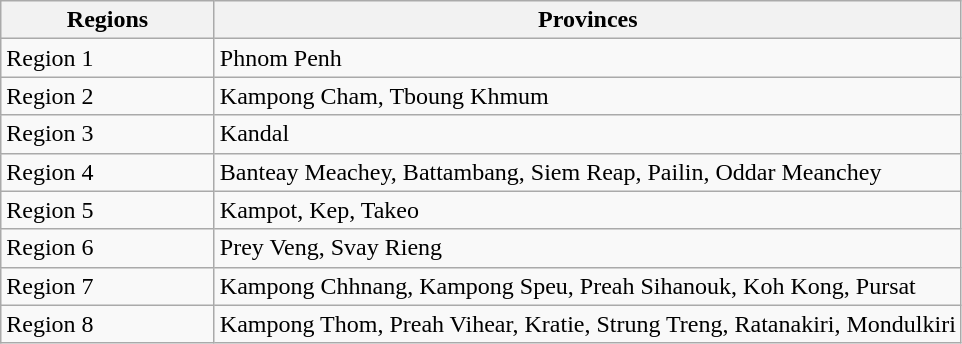<table class="wikitable mw-collapsible mw-collapsed" style="font-size: 100%; padding:0px; text-align: left;">
<tr>
<th style="width: 135px;">Regions</th>
<th>Provinces</th>
</tr>
<tr>
<td>Region 1</td>
<td style="text-align: left;">Phnom Penh</td>
</tr>
<tr>
<td>Region 2</td>
<td style="text-align: left;">Kampong Cham, Tboung Khmum</td>
</tr>
<tr>
<td>Region 3</td>
<td style="text-align: left;">Kandal</td>
</tr>
<tr>
<td>Region 4</td>
<td>Banteay Meachey, Battambang, Siem Reap, Pailin, Oddar Meanchey</td>
</tr>
<tr>
<td>Region 5</td>
<td>Kampot, Kep, Takeo</td>
</tr>
<tr>
<td>Region 6</td>
<td>Prey Veng, Svay Rieng</td>
</tr>
<tr>
<td>Region 7</td>
<td>Kampong Chhnang, Kampong Speu, Preah Sihanouk, Koh Kong, Pursat</td>
</tr>
<tr>
<td>Region 8</td>
<td>Kampong Thom, Preah Vihear, Kratie, Strung Treng, Ratanakiri, Mondulkiri</td>
</tr>
</table>
